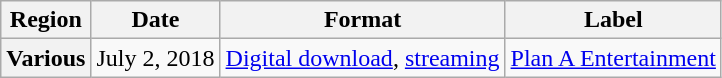<table class="wikitable plainrowheaders">
<tr>
<th>Region</th>
<th>Date</th>
<th>Format</th>
<th>Label</th>
</tr>
<tr>
<th scope="row">Various</th>
<td>July 2, 2018</td>
<td><a href='#'>Digital download</a>, <a href='#'>streaming</a></td>
<td rowspan="2"><a href='#'>Plan A Entertainment</a></td>
</tr>
</table>
